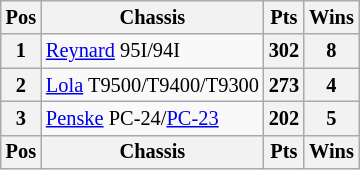<table class="wikitable" style="font-size: 85%;; text-align:center;">
<tr valign="top">
<th valign="middle">Pos</th>
<th valign="middle">Chassis</th>
<th valign="middle">Pts</th>
<th valign="middle">Wins</th>
</tr>
<tr>
<th>1</th>
<td align="left"> <a href='#'>Reynard</a> 95I/94I</td>
<th>302</th>
<th>8</th>
</tr>
<tr>
<th>2</th>
<td align="left"> <a href='#'>Lola</a> T9500/T9400/T9300</td>
<th>273</th>
<th>4</th>
</tr>
<tr>
<th>3</th>
<td align="left"> <a href='#'>Penske</a> PC-24/<a href='#'>PC-23</a></td>
<th>202</th>
<th>5</th>
</tr>
<tr>
<th valign="middle">Pos</th>
<th valign="middle">Chassis</th>
<th valign="middle">Pts</th>
<th valign="middle">Wins</th>
</tr>
</table>
